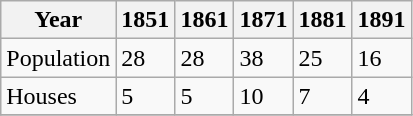<table class="wikitable">
<tr>
<th>Year</th>
<th>1851</th>
<th>1861</th>
<th>1871</th>
<th>1881</th>
<th>1891</th>
</tr>
<tr>
<td>Population</td>
<td>28</td>
<td>28</td>
<td>38</td>
<td>25</td>
<td>16</td>
</tr>
<tr>
<td>Houses</td>
<td>5</td>
<td>5</td>
<td>10</td>
<td>7</td>
<td>4</td>
</tr>
<tr>
</tr>
</table>
